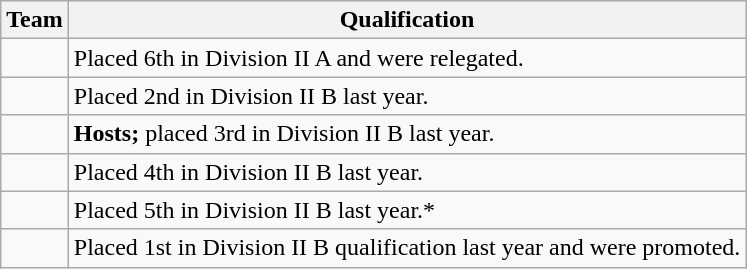<table class="wikitable">
<tr>
<th>Team</th>
<th>Qualification</th>
</tr>
<tr>
<td></td>
<td>Placed 6th in Division II A and were relegated.</td>
</tr>
<tr>
<td></td>
<td>Placed 2nd in Division II B last year.</td>
</tr>
<tr>
<td></td>
<td><strong>Hosts;</strong> placed 3rd in Division II B last year.</td>
</tr>
<tr>
<td></td>
<td>Placed 4th in Division II B last year.</td>
</tr>
<tr>
<td></td>
<td>Placed 5th in Division II B last year.*</td>
</tr>
<tr>
<td></td>
<td>Placed 1st in Division II B qualification last year and were promoted.</td>
</tr>
</table>
